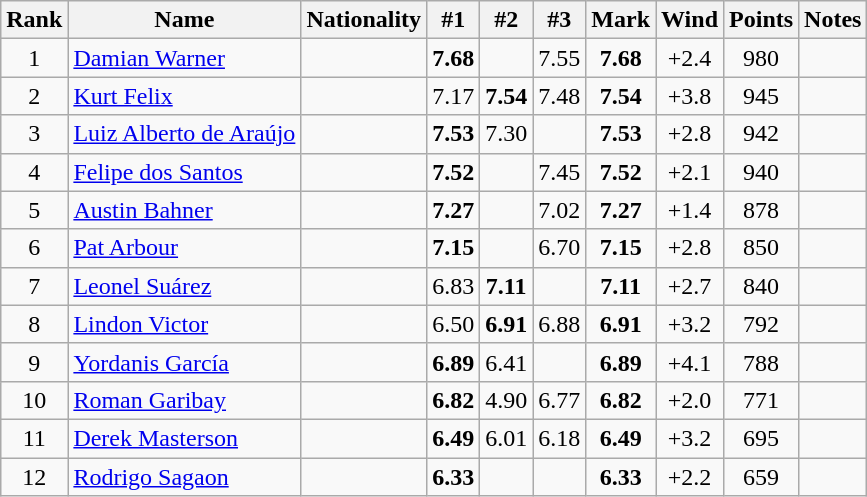<table class="wikitable sortable" style="text-align:center">
<tr>
<th>Rank</th>
<th>Name</th>
<th>Nationality</th>
<th>#1</th>
<th>#2</th>
<th>#3</th>
<th>Mark</th>
<th>Wind</th>
<th>Points</th>
<th>Notes</th>
</tr>
<tr>
<td>1</td>
<td align=left><a href='#'>Damian Warner</a></td>
<td align=left></td>
<td><strong>7.68</strong></td>
<td></td>
<td>7.55</td>
<td><strong>7.68</strong></td>
<td>+2.4</td>
<td>980</td>
<td></td>
</tr>
<tr>
<td>2</td>
<td align=left><a href='#'>Kurt Felix</a></td>
<td align=left></td>
<td>7.17</td>
<td><strong>7.54</strong></td>
<td>7.48</td>
<td><strong>7.54</strong></td>
<td>+3.8</td>
<td>945</td>
<td></td>
</tr>
<tr>
<td>3</td>
<td align=left><a href='#'>Luiz Alberto de Araújo</a></td>
<td align=left></td>
<td><strong>7.53</strong></td>
<td>7.30</td>
<td></td>
<td><strong>7.53</strong></td>
<td>+2.8</td>
<td>942</td>
<td></td>
</tr>
<tr>
<td>4</td>
<td align=left><a href='#'>Felipe dos Santos</a></td>
<td align=left></td>
<td><strong>7.52</strong></td>
<td></td>
<td>7.45</td>
<td><strong>7.52</strong></td>
<td>+2.1</td>
<td>940</td>
<td></td>
</tr>
<tr>
<td>5</td>
<td align=left><a href='#'>Austin Bahner</a></td>
<td align=left></td>
<td><strong>7.27</strong></td>
<td></td>
<td>7.02</td>
<td><strong>7.27</strong></td>
<td>+1.4</td>
<td>878</td>
<td></td>
</tr>
<tr>
<td>6</td>
<td align=left><a href='#'>Pat Arbour</a></td>
<td align=left></td>
<td><strong>7.15</strong></td>
<td></td>
<td>6.70</td>
<td><strong>7.15</strong></td>
<td>+2.8</td>
<td>850</td>
<td></td>
</tr>
<tr>
<td>7</td>
<td align=left><a href='#'>Leonel Suárez</a></td>
<td align=left></td>
<td>6.83</td>
<td><strong>7.11</strong></td>
<td></td>
<td><strong>7.11</strong></td>
<td>+2.7</td>
<td>840</td>
<td></td>
</tr>
<tr>
<td>8</td>
<td align=left><a href='#'>Lindon Victor</a></td>
<td align=left></td>
<td>6.50</td>
<td><strong>6.91</strong></td>
<td>6.88</td>
<td><strong>6.91</strong></td>
<td>+3.2</td>
<td>792</td>
<td></td>
</tr>
<tr>
<td>9</td>
<td align=left><a href='#'>Yordanis García</a></td>
<td align=left></td>
<td><strong>6.89</strong></td>
<td>6.41</td>
<td></td>
<td><strong>6.89</strong></td>
<td>+4.1</td>
<td>788</td>
<td></td>
</tr>
<tr>
<td>10</td>
<td align=left><a href='#'>Roman Garibay</a></td>
<td align=left></td>
<td><strong>6.82</strong></td>
<td>4.90</td>
<td>6.77</td>
<td><strong>6.82</strong></td>
<td>+2.0</td>
<td>771</td>
<td></td>
</tr>
<tr>
<td>11</td>
<td align=left><a href='#'>Derek Masterson</a></td>
<td align=left></td>
<td><strong>6.49</strong></td>
<td>6.01</td>
<td>6.18</td>
<td><strong>6.49</strong></td>
<td>+3.2</td>
<td>695</td>
<td></td>
</tr>
<tr>
<td>12</td>
<td align=left><a href='#'>Rodrigo Sagaon</a></td>
<td align=left></td>
<td><strong>6.33</strong></td>
<td></td>
<td></td>
<td><strong>6.33</strong></td>
<td>+2.2</td>
<td>659</td>
<td></td>
</tr>
</table>
